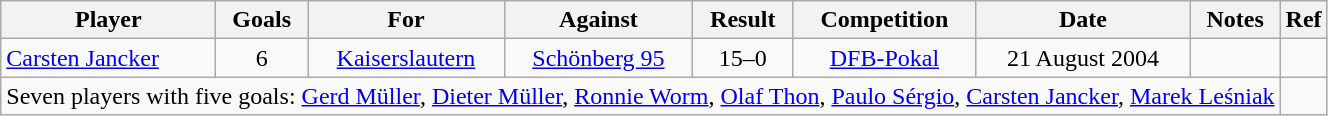<table class="wikitable" style="text-align:center;">
<tr>
<th>Player</th>
<th>Goals</th>
<th>For</th>
<th>Against</th>
<th>Result</th>
<th>Competition</th>
<th>Date</th>
<th>Notes</th>
<th>Ref</th>
</tr>
<tr>
<td align="left"><a href='#'>Carsten Jancker</a></td>
<td>6</td>
<td><a href='#'>Kaiserslautern</a></td>
<td><a href='#'>Schönberg 95</a></td>
<td>15–0</td>
<td><a href='#'>DFB-Pokal</a></td>
<td>21 August 2004</td>
<td></td>
<td></td>
</tr>
<tr>
<td style="text-align:left;" colspan="8">Seven players with five goals: <a href='#'>Gerd Müller</a>, <a href='#'>Dieter Müller</a>, <a href='#'>Ronnie Worm</a>, <a href='#'>Olaf Thon</a>, <a href='#'>Paulo Sérgio</a>, <a href='#'>Carsten Jancker</a>, <a href='#'>Marek Leśniak</a></td>
<td></td>
</tr>
</table>
